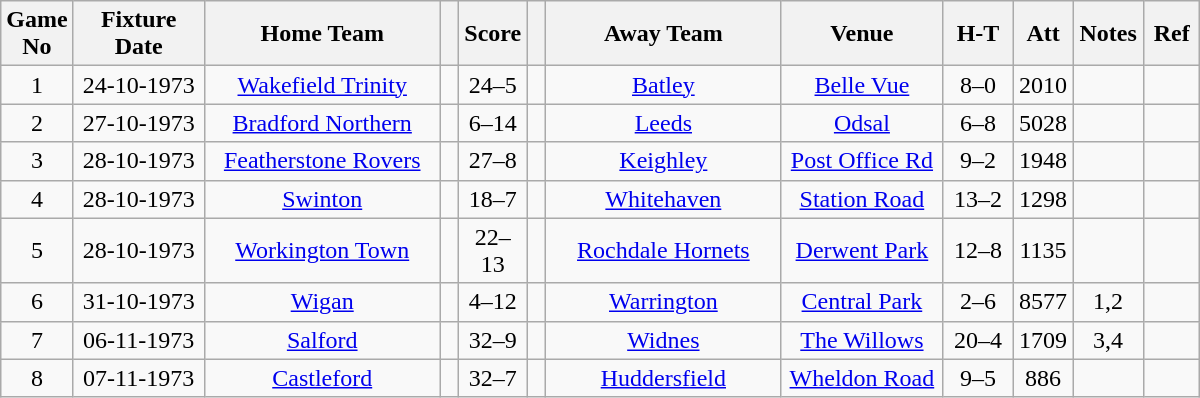<table class="wikitable" style="text-align:center;">
<tr>
<th width=20 abbr="No">Game No</th>
<th width=80 abbr="Date">Fixture Date</th>
<th width=150 abbr="Home Team">Home Team</th>
<th width=5 abbr="space"></th>
<th width=25abbr="Score">Score</th>
<th width=5 abbr="space"></th>
<th width=150 abbr="Away Team">Away Team</th>
<th width=100 abbr="Venue">Venue</th>
<th width=40 abbr="H-T">H-T</th>
<th width=30 abbr="Att">Att</th>
<th width=40 abbr="Notes">Notes</th>
<th width=30 abbr="Ref">Ref</th>
</tr>
<tr>
<td>1</td>
<td>24-10-1973</td>
<td><a href='#'>Wakefield Trinity</a></td>
<td></td>
<td>24–5</td>
<td></td>
<td><a href='#'>Batley</a></td>
<td><a href='#'>Belle Vue</a></td>
<td>8–0</td>
<td>2010</td>
<td></td>
<td></td>
</tr>
<tr>
<td>2</td>
<td>27-10-1973</td>
<td><a href='#'>Bradford Northern</a></td>
<td></td>
<td>6–14</td>
<td></td>
<td><a href='#'>Leeds</a></td>
<td><a href='#'>Odsal</a></td>
<td>6–8</td>
<td>5028</td>
<td></td>
<td></td>
</tr>
<tr>
<td>3</td>
<td>28-10-1973</td>
<td><a href='#'>Featherstone Rovers</a></td>
<td></td>
<td>27–8</td>
<td></td>
<td><a href='#'>Keighley</a></td>
<td><a href='#'>Post Office Rd</a></td>
<td>9–2</td>
<td>1948</td>
<td></td>
<td></td>
</tr>
<tr>
<td>4</td>
<td>28-10-1973</td>
<td><a href='#'>Swinton</a></td>
<td></td>
<td>18–7</td>
<td></td>
<td><a href='#'>Whitehaven</a></td>
<td><a href='#'>Station Road</a></td>
<td>13–2</td>
<td>1298</td>
<td></td>
<td></td>
</tr>
<tr>
<td>5</td>
<td>28-10-1973</td>
<td><a href='#'>Workington Town</a></td>
<td></td>
<td>22–13</td>
<td></td>
<td><a href='#'>Rochdale Hornets</a></td>
<td><a href='#'>Derwent Park</a></td>
<td>12–8</td>
<td>1135</td>
<td></td>
<td></td>
</tr>
<tr>
<td>6</td>
<td>31-10-1973</td>
<td><a href='#'>Wigan</a></td>
<td></td>
<td>4–12</td>
<td></td>
<td><a href='#'>Warrington</a></td>
<td><a href='#'>Central Park</a></td>
<td>2–6</td>
<td>8577</td>
<td>1,2</td>
<td></td>
</tr>
<tr>
<td>7</td>
<td>06-11-1973</td>
<td><a href='#'>Salford</a></td>
<td></td>
<td>32–9</td>
<td></td>
<td><a href='#'>Widnes</a></td>
<td><a href='#'>The Willows</a></td>
<td>20–4</td>
<td>1709</td>
<td>3,4</td>
<td></td>
</tr>
<tr>
<td>8</td>
<td>07-11-1973</td>
<td><a href='#'>Castleford</a></td>
<td></td>
<td>32–7</td>
<td></td>
<td><a href='#'>Huddersfield</a></td>
<td><a href='#'>Wheldon Road</a></td>
<td>9–5</td>
<td>886</td>
<td></td>
<td></td>
</tr>
</table>
